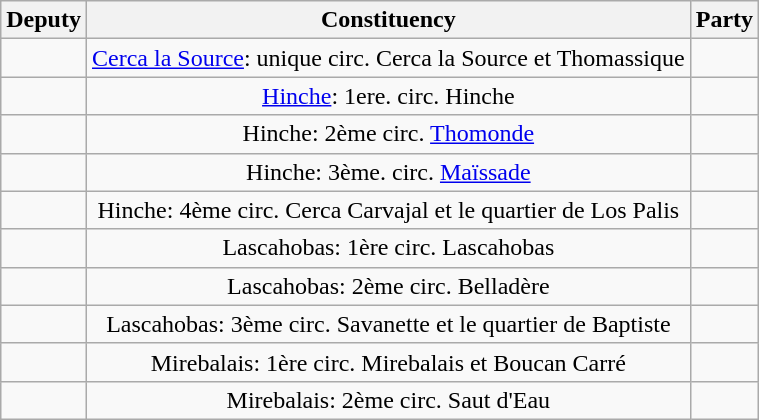<table class="wikitable" style="text-align:center;">
<tr>
<th>Deputy</th>
<th>Constituency</th>
<th>Party</th>
</tr>
<tr>
<td></td>
<td><a href='#'>Cerca la Source</a>: unique circ. Cerca la Source et Thomassique</td>
<td></td>
</tr>
<tr>
<td></td>
<td><a href='#'>Hinche</a>: 1ere. circ. Hinche</td>
<td></td>
</tr>
<tr>
<td></td>
<td>Hinche: 2ème circ. <a href='#'>Thomonde</a></td>
<td></td>
</tr>
<tr>
<td></td>
<td>Hinche: 3ème. circ. <a href='#'>Maïssade</a></td>
<td></td>
</tr>
<tr>
<td></td>
<td>Hinche: 4ème circ. Cerca Carvajal et le quartier de Los Palis</td>
<td></td>
</tr>
<tr>
<td></td>
<td>Lascahobas: 1ère circ. Lascahobas</td>
<td></td>
</tr>
<tr>
<td></td>
<td>Lascahobas: 2ème circ. Belladère</td>
<td></td>
</tr>
<tr>
<td></td>
<td>Lascahobas: 3ème circ. Savanette et le quartier de Baptiste</td>
<td></td>
</tr>
<tr>
<td></td>
<td>Mirebalais: 1ère circ. Mirebalais et  Boucan Carré</td>
<td></td>
</tr>
<tr>
<td></td>
<td>Mirebalais: 2ème circ. Saut d'Eau</td>
<td></td>
</tr>
</table>
